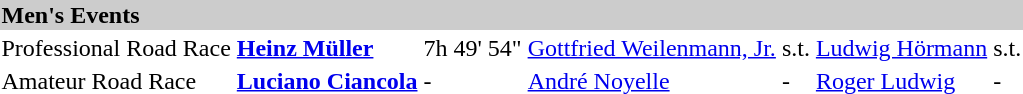<table>
<tr bgcolor="#cccccc">
<td colspan=7><strong>Men's Events</strong></td>
</tr>
<tr>
<td>Professional Road Race<br></td>
<td><strong><a href='#'>Heinz Müller</a></strong><br><small></small></td>
<td>7h 49' 54"</td>
<td><a href='#'>Gottfried Weilenmann, Jr.</a><br><small></small></td>
<td>s.t.</td>
<td><a href='#'>Ludwig Hörmann</a><br><small></small></td>
<td>s.t.</td>
</tr>
<tr>
<td>Amateur Road Race</td>
<td><strong><a href='#'>Luciano Ciancola</a></strong><br><small></small></td>
<td>-</td>
<td><a href='#'>André Noyelle</a><br><small></small></td>
<td>-</td>
<td><a href='#'>Roger Ludwig</a><br><small></small></td>
<td>-</td>
</tr>
<tr>
</tr>
</table>
